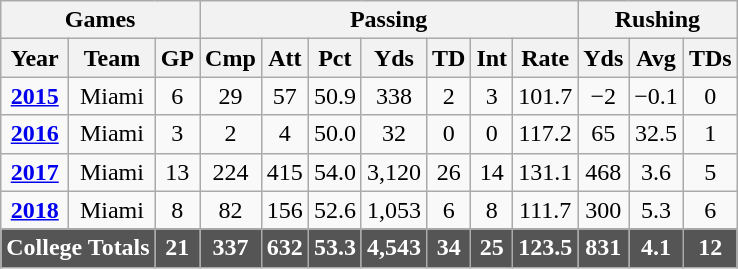<table class="wikitable" style="text-align:center;">
<tr>
<th colspan=3>Games</th>
<th colspan="7">Passing</th>
<th colspan=3>Rushing</th>
</tr>
<tr>
<th>Year</th>
<th>Team</th>
<th>GP</th>
<th>Cmp</th>
<th>Att</th>
<th>Pct</th>
<th>Yds</th>
<th>TD</th>
<th>Int</th>
<th>Rate</th>
<th>Yds</th>
<th>Avg</th>
<th>TDs</th>
</tr>
<tr>
<td><strong><a href='#'>2015</a></strong></td>
<td>Miami</td>
<td>6</td>
<td>29</td>
<td>57</td>
<td>50.9</td>
<td>338</td>
<td>2</td>
<td>3</td>
<td>101.7</td>
<td>−2</td>
<td>−0.1</td>
<td>0</td>
</tr>
<tr>
<td><strong><a href='#'>2016</a></strong></td>
<td>Miami</td>
<td>3</td>
<td>2</td>
<td>4</td>
<td>50.0</td>
<td>32</td>
<td>0</td>
<td>0</td>
<td>117.2</td>
<td>65</td>
<td>32.5</td>
<td>1</td>
</tr>
<tr>
<td><a href='#'><strong>2017</strong></a></td>
<td>Miami</td>
<td>13</td>
<td>224</td>
<td>415</td>
<td>54.0</td>
<td>3,120</td>
<td>26</td>
<td>14</td>
<td>131.1</td>
<td>468</td>
<td>3.6</td>
<td>5</td>
</tr>
<tr>
<td><a href='#'><strong>2018</strong></a></td>
<td>Miami</td>
<td>8</td>
<td>82</td>
<td>156</td>
<td>52.6</td>
<td>1,053</td>
<td>6</td>
<td>8</td>
<td>111.7</td>
<td>300</td>
<td>5.3</td>
<td>6</td>
</tr>
<tr style="background:#555; font-weight:bold; color:white;">
<td colspan=2>College Totals</td>
<td>21</td>
<td>337</td>
<td>632</td>
<td>53.3</td>
<td>4,543</td>
<td>34</td>
<td>25</td>
<td>123.5</td>
<td>831</td>
<td>4.1</td>
<td>12</td>
</tr>
</table>
